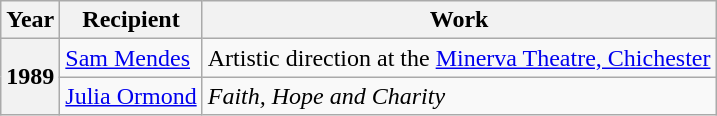<table class="wikitable">
<tr>
<th>Year</th>
<th>Recipient</th>
<th>Work</th>
</tr>
<tr>
<th rowspan="2">1989</th>
<td><a href='#'>Sam Mendes</a></td>
<td>Artistic direction at the <a href='#'>Minerva Theatre, Chichester</a></td>
</tr>
<tr>
<td><a href='#'>Julia Ormond</a></td>
<td><em>Faith, Hope and Charity</em></td>
</tr>
</table>
